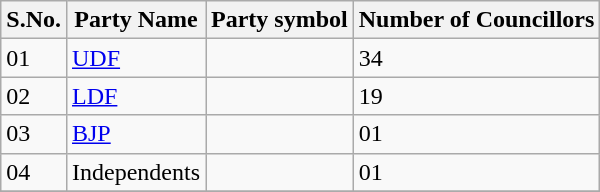<table class="sortable wikitable">
<tr>
<th>S.No.</th>
<th>Party Name</th>
<th>Party symbol</th>
<th>Number of Councillors</th>
</tr>
<tr>
<td>01</td>
<td><a href='#'>UDF</a></td>
<td></td>
<td>34</td>
</tr>
<tr>
<td>02</td>
<td><a href='#'>LDF</a></td>
<td></td>
<td>19</td>
</tr>
<tr>
<td>03</td>
<td><a href='#'>BJP</a></td>
<td></td>
<td>01</td>
</tr>
<tr>
<td>04</td>
<td>Independents</td>
<td></td>
<td>01</td>
</tr>
<tr>
</tr>
</table>
